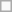<table class="wikitable">
<tr>
<td></td>
</tr>
</table>
